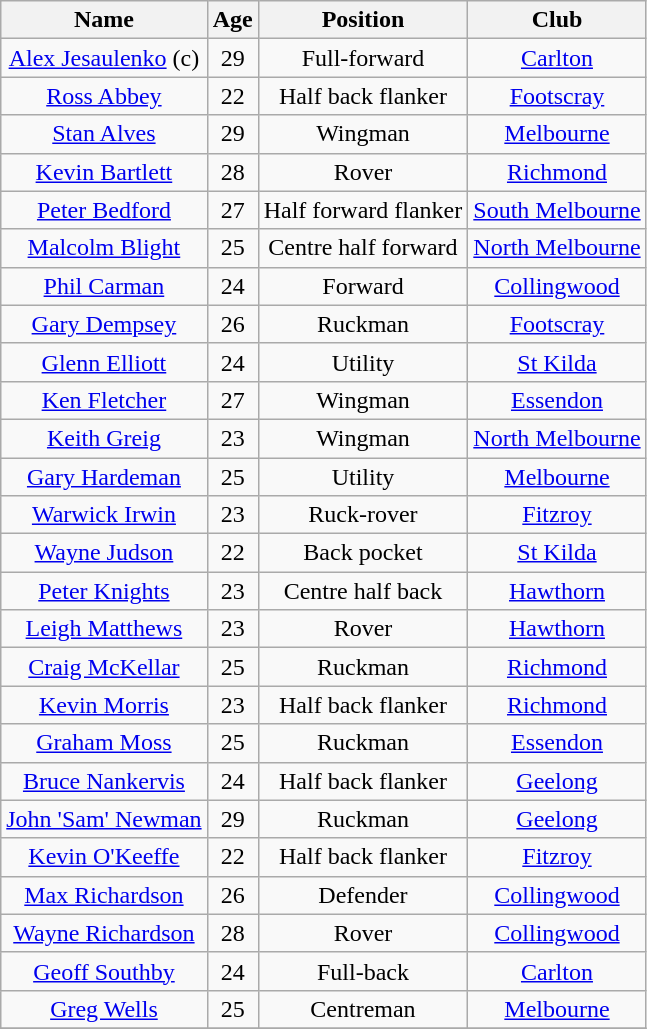<table class="wikitable sortable" style="text-align:center">
<tr>
<th>Name</th>
<th>Age</th>
<th>Position</th>
<th>Club</th>
</tr>
<tr>
<td><a href='#'>Alex Jesaulenko</a> (c)</td>
<td>29</td>
<td>Full-forward</td>
<td><a href='#'>Carlton</a></td>
</tr>
<tr>
<td><a href='#'>Ross Abbey</a></td>
<td>22</td>
<td>Half back flanker</td>
<td><a href='#'>Footscray</a></td>
</tr>
<tr>
<td><a href='#'>Stan Alves</a></td>
<td>29</td>
<td>Wingman</td>
<td><a href='#'>Melbourne</a></td>
</tr>
<tr>
<td><a href='#'>Kevin Bartlett</a></td>
<td>28</td>
<td>Rover</td>
<td><a href='#'>Richmond</a></td>
</tr>
<tr>
<td><a href='#'>Peter Bedford</a></td>
<td>27</td>
<td>Half forward flanker</td>
<td><a href='#'>South Melbourne</a></td>
</tr>
<tr>
<td><a href='#'>Malcolm Blight</a></td>
<td>25</td>
<td>Centre half forward</td>
<td><a href='#'>North Melbourne</a></td>
</tr>
<tr>
<td><a href='#'>Phil Carman</a></td>
<td>24</td>
<td>Forward</td>
<td><a href='#'>Collingwood</a></td>
</tr>
<tr>
<td><a href='#'>Gary Dempsey</a></td>
<td>26</td>
<td>Ruckman</td>
<td><a href='#'>Footscray</a></td>
</tr>
<tr>
<td><a href='#'>Glenn Elliott</a></td>
<td>24</td>
<td>Utility</td>
<td><a href='#'>St Kilda</a></td>
</tr>
<tr>
<td><a href='#'>Ken Fletcher</a></td>
<td>27</td>
<td>Wingman</td>
<td><a href='#'>Essendon</a></td>
</tr>
<tr>
<td><a href='#'>Keith Greig</a></td>
<td>23</td>
<td>Wingman</td>
<td><a href='#'>North Melbourne</a></td>
</tr>
<tr>
<td><a href='#'>Gary Hardeman</a></td>
<td>25</td>
<td>Utility</td>
<td><a href='#'>Melbourne</a></td>
</tr>
<tr>
<td><a href='#'>Warwick Irwin</a></td>
<td>23</td>
<td>Ruck-rover</td>
<td><a href='#'>Fitzroy</a></td>
</tr>
<tr>
<td><a href='#'>Wayne Judson</a></td>
<td>22</td>
<td>Back pocket</td>
<td><a href='#'>St Kilda</a></td>
</tr>
<tr>
<td><a href='#'>Peter Knights</a></td>
<td>23</td>
<td>Centre half back</td>
<td><a href='#'>Hawthorn</a></td>
</tr>
<tr>
<td><a href='#'>Leigh Matthews</a></td>
<td>23</td>
<td>Rover</td>
<td><a href='#'>Hawthorn</a></td>
</tr>
<tr>
<td><a href='#'>Craig McKellar</a></td>
<td>25</td>
<td>Ruckman</td>
<td><a href='#'>Richmond</a></td>
</tr>
<tr>
<td><a href='#'>Kevin Morris</a></td>
<td>23</td>
<td>Half back flanker</td>
<td><a href='#'>Richmond</a></td>
</tr>
<tr>
<td><a href='#'>Graham Moss</a></td>
<td>25</td>
<td>Ruckman</td>
<td><a href='#'>Essendon</a></td>
</tr>
<tr>
<td><a href='#'>Bruce Nankervis</a></td>
<td>24</td>
<td>Half back flanker</td>
<td><a href='#'>Geelong</a></td>
</tr>
<tr>
<td><a href='#'>John 'Sam' Newman</a></td>
<td>29</td>
<td>Ruckman</td>
<td><a href='#'>Geelong</a></td>
</tr>
<tr>
<td><a href='#'>Kevin O'Keeffe</a></td>
<td>22</td>
<td>Half back flanker</td>
<td><a href='#'>Fitzroy</a></td>
</tr>
<tr>
<td><a href='#'>Max Richardson</a></td>
<td>26</td>
<td>Defender</td>
<td><a href='#'>Collingwood</a></td>
</tr>
<tr>
<td><a href='#'>Wayne Richardson</a></td>
<td>28</td>
<td>Rover</td>
<td><a href='#'>Collingwood</a></td>
</tr>
<tr>
<td><a href='#'>Geoff Southby</a></td>
<td>24</td>
<td>Full-back</td>
<td><a href='#'>Carlton</a></td>
</tr>
<tr>
<td><a href='#'>Greg Wells</a></td>
<td>25</td>
<td>Centreman</td>
<td><a href='#'>Melbourne</a></td>
</tr>
<tr>
</tr>
</table>
